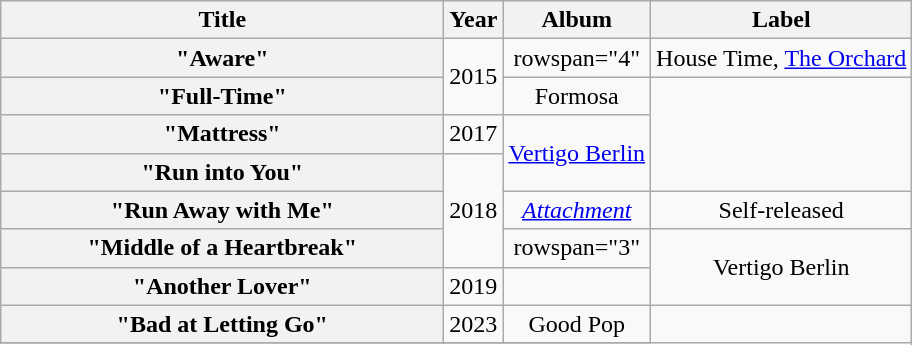<table class="wikitable plainrowheaders" style="text-align: center">
<tr>
<th scope="col" style="width:18em;">Title</th>
<th scope="col">Year</th>
<th scope="col">Album</th>
<th scope="col">Label</th>
</tr>
<tr>
<th scope="row">"Aware"</th>
<td rowspan="2">2015</td>
<td>rowspan="4" </td>
<td>House Time, <a href='#'>The Orchard</a></td>
</tr>
<tr>
<th scope="row">"Full-Time"<br></th>
<td>Formosa</td>
</tr>
<tr>
<th scope="row">"Mattress"<br></th>
<td>2017</td>
<td rowspan="2"><a href='#'>Vertigo Berlin</a></td>
</tr>
<tr>
<th scope="row">"Run into You"</th>
<td rowspan="3">2018</td>
</tr>
<tr>
<th scope="row">"Run Away with Me"<br></th>
<td><em><a href='#'>Attachment</a></em></td>
<td>Self-released</td>
</tr>
<tr>
<th scope="row">"Middle of a Heartbreak"</th>
<td>rowspan="3" </td>
<td rowspan="2">Vertigo Berlin</td>
</tr>
<tr>
<th scope="row">"Another Lover"</th>
<td>2019</td>
</tr>
<tr>
<th scope="row">"Bad at Letting Go"<br></th>
<td>2023</td>
<td>Good Pop</td>
</tr>
<tr>
</tr>
</table>
